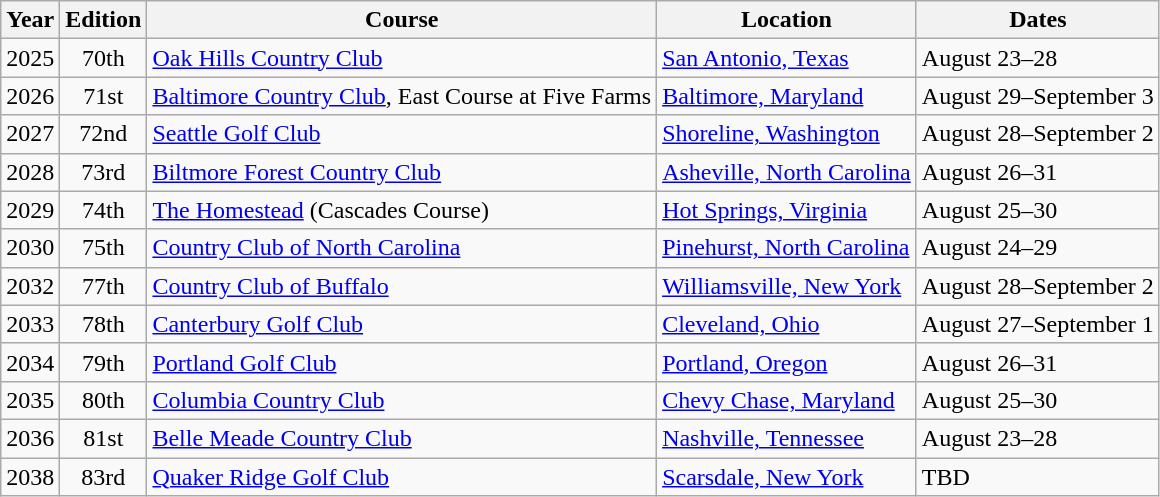<table class=wikitable>
<tr>
<th>Year</th>
<th>Edition</th>
<th>Course</th>
<th>Location</th>
<th>Dates</th>
</tr>
<tr>
<td align=center>2025</td>
<td align=center>70th</td>
<td><a href='#'>Oak Hills Country Club</a></td>
<td><a href='#'>San Antonio, Texas</a></td>
<td>August 23–28</td>
</tr>
<tr>
<td align=center>2026</td>
<td align=center>71st</td>
<td><a href='#'>Baltimore Country Club</a>, East Course at Five Farms</td>
<td><a href='#'>Baltimore, Maryland</a></td>
<td>August 29–September 3</td>
</tr>
<tr>
<td align=center>2027</td>
<td align=center>72nd</td>
<td><a href='#'>Seattle Golf Club</a></td>
<td><a href='#'>Shoreline, Washington</a></td>
<td>August 28–September 2</td>
</tr>
<tr>
<td align=center>2028</td>
<td align=center>73rd</td>
<td><a href='#'>Biltmore Forest Country Club</a></td>
<td><a href='#'>Asheville, North Carolina</a></td>
<td>August 26–31</td>
</tr>
<tr>
<td align=center>2029</td>
<td align=center>74th</td>
<td><a href='#'>The Homestead</a> (Cascades Course)</td>
<td><a href='#'>Hot Springs, Virginia</a></td>
<td>August 25–30</td>
</tr>
<tr>
<td align=center>2030</td>
<td align=center>75th</td>
<td><a href='#'>Country Club of North Carolina</a></td>
<td><a href='#'>Pinehurst, North Carolina</a></td>
<td>August 24–29</td>
</tr>
<tr>
<td align=center>2032</td>
<td align=center>77th</td>
<td><a href='#'>Country Club of Buffalo</a></td>
<td><a href='#'>Williamsville, New York</a></td>
<td>August 28–September 2</td>
</tr>
<tr>
<td align=center>2033</td>
<td align=center>78th</td>
<td><a href='#'>Canterbury Golf Club</a></td>
<td><a href='#'>Cleveland, Ohio</a></td>
<td>August 27–September 1</td>
</tr>
<tr>
<td align=center>2034</td>
<td align=center>79th</td>
<td><a href='#'>Portland Golf Club</a></td>
<td><a href='#'>Portland, Oregon</a></td>
<td>August 26–31</td>
</tr>
<tr>
<td align=center>2035</td>
<td align=center>80th</td>
<td><a href='#'>Columbia Country Club</a></td>
<td><a href='#'>Chevy Chase, Maryland</a></td>
<td>August 25–30</td>
</tr>
<tr>
<td align=center>2036</td>
<td align=center>81st</td>
<td><a href='#'>Belle Meade Country Club</a></td>
<td><a href='#'>Nashville, Tennessee</a></td>
<td>August 23–28</td>
</tr>
<tr>
<td align=center>2038</td>
<td align=center>83rd</td>
<td><a href='#'>Quaker Ridge Golf Club</a></td>
<td><a href='#'>Scarsdale, New York</a></td>
<td>TBD</td>
</tr>
</table>
